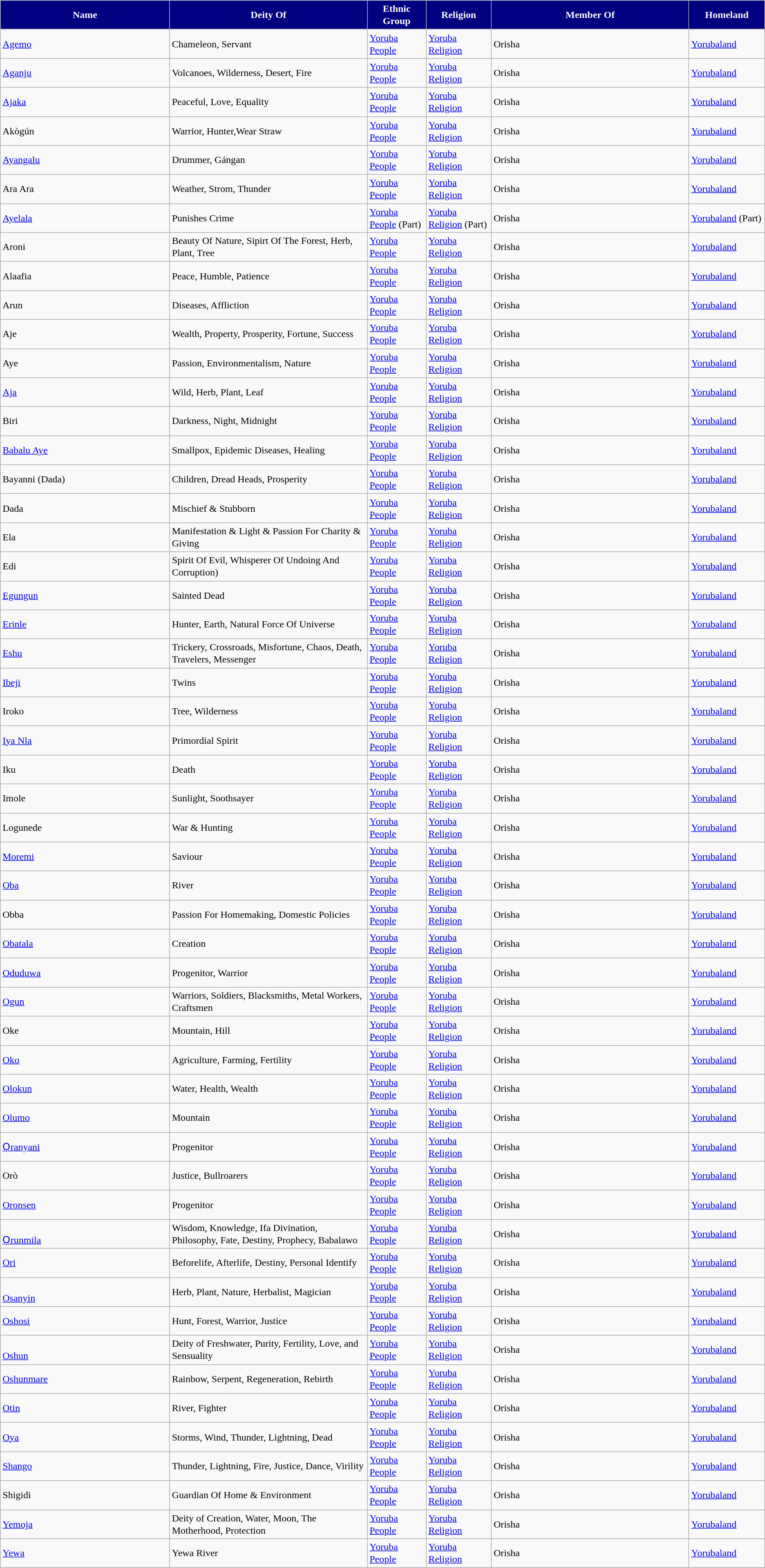<table class="wikitable" style="line-height:20px;text-align:left;">
<tr>
<th style="width:12%; color:#fff; background:navy;">Name</th>
<th style="width:14%; color:#fff; background:navy;">Deity Of</th>
<th style="width:4%; color:#fff; background:navy;">Ethnic Group</th>
<th style="width:4%; color:#fff; background:navy;">Religion</th>
<th style="width:14%; color:#fff; background:navy;">Member Of</th>
<th style="width:4%; color:#fff; background:navy;">Homeland</th>
</tr>
<tr>
<td><a href='#'>Agemo</a></td>
<td>Chameleon, Servant</td>
<td><a href='#'>Yoruba People</a></td>
<td><a href='#'>Yoruba Religion</a></td>
<td>Orisha</td>
<td><a href='#'>Yorubaland</a></td>
</tr>
<tr>
<td><a href='#'>Aganju</a></td>
<td>Volcanoes, Wilderness, Desert, Fire</td>
<td><a href='#'>Yoruba People</a></td>
<td><a href='#'>Yoruba Religion</a></td>
<td>Orisha</td>
<td><a href='#'>Yorubaland</a></td>
</tr>
<tr>
<td><a href='#'>Ajaka</a></td>
<td>Peaceful, Love, Equality</td>
<td><a href='#'>Yoruba People</a></td>
<td><a href='#'>Yoruba Religion</a></td>
<td>Orisha</td>
<td><a href='#'>Yorubaland</a></td>
</tr>
<tr>
<td>Akògún</td>
<td>Warrior, Hunter,Wear Straw</td>
<td><a href='#'>Yoruba People</a></td>
<td><a href='#'>Yoruba Religion</a></td>
<td>Orisha</td>
<td><a href='#'>Yorubaland</a></td>
</tr>
<tr>
<td><a href='#'>Ayangalu</a></td>
<td>Drummer, Gángan</td>
<td><a href='#'>Yoruba People</a></td>
<td><a href='#'>Yoruba Religion</a></td>
<td>Orisha</td>
<td><a href='#'>Yorubaland</a></td>
</tr>
<tr>
<td>Ara Ara</td>
<td>Weather, Strom, Thunder</td>
<td><a href='#'>Yoruba People</a></td>
<td><a href='#'>Yoruba Religion</a></td>
<td>Orisha</td>
<td><a href='#'>Yorubaland</a></td>
</tr>
<tr>
<td><a href='#'>Ayelala</a></td>
<td>Punishes Crime</td>
<td><a href='#'>Yoruba People</a> (Part)</td>
<td><a href='#'>Yoruba Religion</a> (Part)</td>
<td>Orisha</td>
<td><a href='#'>Yorubaland</a> (Part)</td>
</tr>
<tr>
<td>Aroni</td>
<td>Beauty Of Nature, Sipirt Of The Forest, Herb, Plant, Tree</td>
<td><a href='#'>Yoruba People</a></td>
<td><a href='#'>Yoruba Religion</a></td>
<td>Orisha</td>
<td><a href='#'>Yorubaland</a></td>
</tr>
<tr>
<td>Alaafia</td>
<td>Peace, Humble, Patience</td>
<td><a href='#'>Yoruba People</a></td>
<td><a href='#'>Yoruba Religion</a></td>
<td>Orisha</td>
<td><a href='#'>Yorubaland</a></td>
</tr>
<tr>
<td>Arun</td>
<td>Diseases, Affliction</td>
<td><a href='#'>Yoruba People</a></td>
<td><a href='#'>Yoruba Religion</a></td>
<td>Orisha</td>
<td><a href='#'>Yorubaland</a></td>
</tr>
<tr>
<td>Aje</td>
<td>Wealth, Property, Prosperity, Fortune, Success</td>
<td><a href='#'>Yoruba People</a></td>
<td><a href='#'>Yoruba Religion</a></td>
<td>Orisha</td>
<td><a href='#'>Yorubaland</a></td>
</tr>
<tr>
<td>Aye</td>
<td>Passion, Environmentalism, Nature</td>
<td><a href='#'>Yoruba People</a></td>
<td><a href='#'>Yoruba Religion</a></td>
<td>Orisha</td>
<td><a href='#'>Yorubaland</a></td>
</tr>
<tr>
<td><a href='#'>Aja</a></td>
<td>Wild, Herb, Plant, Leaf</td>
<td><a href='#'>Yoruba People</a></td>
<td><a href='#'>Yoruba Religion</a></td>
<td>Orisha</td>
<td><a href='#'>Yorubaland</a></td>
</tr>
<tr>
<td>Biri</td>
<td>Darkness, Night, Midnight</td>
<td><a href='#'>Yoruba People</a></td>
<td><a href='#'>Yoruba Religion</a></td>
<td>Orisha</td>
<td><a href='#'>Yorubaland</a></td>
</tr>
<tr>
<td><a href='#'>Babalu Aye</a></td>
<td>Smallpox, Epidemic Diseases, Healing</td>
<td><a href='#'>Yoruba People</a></td>
<td><a href='#'>Yoruba Religion</a></td>
<td>Orisha</td>
<td><a href='#'>Yorubaland</a></td>
</tr>
<tr>
<td>Bayanni (Dada)</td>
<td>Children, Dread Heads, Prosperity</td>
<td><a href='#'>Yoruba People</a></td>
<td><a href='#'>Yoruba Religion</a></td>
<td>Orisha</td>
<td><a href='#'>Yorubaland</a></td>
</tr>
<tr>
<td>Dada</td>
<td>Mischief & Stubborn</td>
<td><a href='#'>Yoruba People</a></td>
<td><a href='#'>Yoruba Religion</a></td>
<td>Orisha</td>
<td><a href='#'>Yorubaland</a></td>
</tr>
<tr>
<td>Ela</td>
<td>Manifestation & Light & Passion For Charity & Giving</td>
<td><a href='#'>Yoruba People</a></td>
<td><a href='#'>Yoruba Religion</a></td>
<td>Orisha</td>
<td><a href='#'>Yorubaland</a></td>
</tr>
<tr>
<td>Edi</td>
<td>Spirit Of Evil, Whisperer Of Undoing And Corruption)</td>
<td><a href='#'>Yoruba People</a></td>
<td><a href='#'>Yoruba Religion</a></td>
<td>Orisha</td>
<td><a href='#'>Yorubaland</a></td>
</tr>
<tr>
<td><a href='#'>Egungun</a></td>
<td>Sainted Dead</td>
<td><a href='#'>Yoruba People</a></td>
<td><a href='#'>Yoruba Religion</a></td>
<td>Orisha</td>
<td><a href='#'>Yorubaland</a></td>
</tr>
<tr>
<td><a href='#'>Erinle</a></td>
<td>Hunter, Earth, Natural Force Of Universe</td>
<td><a href='#'>Yoruba People</a></td>
<td><a href='#'>Yoruba Religion</a></td>
<td>Orisha</td>
<td><a href='#'>Yorubaland</a></td>
</tr>
<tr>
<td><a href='#'>Eshu</a></td>
<td>Trickery, Crossroads, Misfortune, Chaos, Death, Travelers, Messenger</td>
<td><a href='#'>Yoruba People</a></td>
<td><a href='#'>Yoruba Religion</a></td>
<td>Orisha</td>
<td><a href='#'>Yorubaland</a></td>
</tr>
<tr>
<td><a href='#'>Ibeji</a></td>
<td>Twins</td>
<td><a href='#'>Yoruba People</a></td>
<td><a href='#'>Yoruba Religion</a></td>
<td>Orisha</td>
<td><a href='#'>Yorubaland</a></td>
</tr>
<tr>
<td>Iroko</td>
<td>Tree, Wilderness</td>
<td><a href='#'>Yoruba People</a></td>
<td><a href='#'>Yoruba Religion</a></td>
<td>Orisha</td>
<td><a href='#'>Yorubaland</a></td>
</tr>
<tr>
<td><a href='#'>Iya Nla</a></td>
<td>Primordial Spirit</td>
<td><a href='#'>Yoruba People</a></td>
<td><a href='#'>Yoruba Religion</a></td>
<td>Orisha</td>
<td><a href='#'>Yorubaland</a></td>
</tr>
<tr>
<td>Iku</td>
<td>Death</td>
<td><a href='#'>Yoruba People</a></td>
<td><a href='#'>Yoruba Religion</a></td>
<td>Orisha</td>
<td><a href='#'>Yorubaland</a></td>
</tr>
<tr>
<td>Imole</td>
<td>Sunlight, Soothsayer</td>
<td><a href='#'>Yoruba People</a></td>
<td><a href='#'>Yoruba Religion</a></td>
<td>Orisha</td>
<td><a href='#'>Yorubaland</a></td>
</tr>
<tr>
<td>Logunede</td>
<td>War & Hunting</td>
<td><a href='#'>Yoruba People</a></td>
<td><a href='#'>Yoruba Religion</a></td>
<td>Orisha</td>
<td><a href='#'>Yorubaland</a></td>
</tr>
<tr>
<td><a href='#'>Moremi</a></td>
<td>Saviour</td>
<td><a href='#'>Yoruba People</a></td>
<td><a href='#'>Yoruba Religion</a></td>
<td>Orisha</td>
<td><a href='#'>Yorubaland</a></td>
</tr>
<tr>
<td><a href='#'>Oba</a></td>
<td>River</td>
<td><a href='#'>Yoruba People</a></td>
<td><a href='#'>Yoruba Religion</a></td>
<td>Orisha</td>
<td><a href='#'>Yorubaland</a></td>
</tr>
<tr>
<td>Obba</td>
<td>Passion For Homemaking, Domestic Policies</td>
<td><a href='#'>Yoruba People</a></td>
<td><a href='#'>Yoruba Religion</a></td>
<td>Orisha</td>
<td><a href='#'>Yorubaland</a></td>
</tr>
<tr>
<td><a href='#'>Obatala</a></td>
<td>Creation</td>
<td><a href='#'>Yoruba People</a></td>
<td><a href='#'>Yoruba Religion</a></td>
<td>Orisha</td>
<td><a href='#'>Yorubaland</a></td>
</tr>
<tr>
<td><a href='#'>Oduduwa</a></td>
<td>Progenitor, Warrior</td>
<td><a href='#'>Yoruba People</a></td>
<td><a href='#'>Yoruba Religion</a></td>
<td>Orisha</td>
<td><a href='#'>Yorubaland</a></td>
</tr>
<tr>
<td><a href='#'>Ogun</a></td>
<td>Warriors, Soldiers, Blacksmiths, Metal Workers, Craftsmen</td>
<td><a href='#'>Yoruba People</a></td>
<td><a href='#'>Yoruba Religion</a></td>
<td>Orisha</td>
<td><a href='#'>Yorubaland</a></td>
</tr>
<tr>
<td>Oke</td>
<td>Mountain, Hill</td>
<td><a href='#'>Yoruba People</a></td>
<td><a href='#'>Yoruba Religion</a></td>
<td>Orisha</td>
<td><a href='#'>Yorubaland</a></td>
</tr>
<tr>
<td><a href='#'>Oko</a></td>
<td>Agriculture, Farming, Fertility</td>
<td><a href='#'>Yoruba People</a></td>
<td><a href='#'>Yoruba Religion</a></td>
<td>Orisha</td>
<td><a href='#'>Yorubaland</a></td>
</tr>
<tr>
<td><a href='#'>Olokun</a></td>
<td>Water, Health, Wealth</td>
<td><a href='#'>Yoruba People</a></td>
<td><a href='#'>Yoruba Religion</a></td>
<td>Orisha</td>
<td><a href='#'>Yorubaland</a></td>
</tr>
<tr>
<td><a href='#'>Olumo</a></td>
<td>Mountain</td>
<td><a href='#'>Yoruba People</a></td>
<td><a href='#'>Yoruba Religion</a></td>
<td>Orisha</td>
<td><a href='#'>Yorubaland</a></td>
</tr>
<tr>
<td><a href='#'>Ọranyani</a></td>
<td>Progenitor</td>
<td><a href='#'>Yoruba People</a></td>
<td><a href='#'>Yoruba Religion</a></td>
<td>Orisha</td>
<td><a href='#'>Yorubaland</a></td>
</tr>
<tr>
<td>Orò</td>
<td>Justice, Bullroarers</td>
<td><a href='#'>Yoruba People</a></td>
<td><a href='#'>Yoruba Religion</a></td>
<td>Orisha</td>
<td><a href='#'>Yorubaland</a></td>
</tr>
<tr>
<td><a href='#'>Oronsen</a></td>
<td>Progenitor</td>
<td><a href='#'>Yoruba People</a></td>
<td><a href='#'>Yoruba Religion</a></td>
<td>Orisha</td>
<td><a href='#'>Yorubaland</a></td>
</tr>
<tr>
<td><br><a href='#'>Ọrunmila</a></td>
<td>Wisdom, Knowledge, Ifa Divination, Philosophy, Fate, Destiny, Prophecy, Babalawo</td>
<td><a href='#'>Yoruba People</a></td>
<td><a href='#'>Yoruba Religion</a></td>
<td>Orisha</td>
<td><a href='#'>Yorubaland</a></td>
</tr>
<tr>
<td><a href='#'>Ori</a></td>
<td>Beforelife, Afterlife, Destiny, Personal Identify</td>
<td><a href='#'>Yoruba People</a></td>
<td><a href='#'>Yoruba Religion</a></td>
<td>Orisha</td>
<td><a href='#'>Yorubaland</a></td>
</tr>
<tr>
<td><br><a href='#'>Osanyin</a></td>
<td>Herb, Plant, Nature, Herbalist, Magician</td>
<td><a href='#'>Yoruba People</a></td>
<td><a href='#'>Yoruba Religion</a></td>
<td>Orisha</td>
<td><a href='#'>Yorubaland</a></td>
</tr>
<tr>
<td><a href='#'>Oshosi</a></td>
<td>Hunt, Forest, Warrior, Justice</td>
<td><a href='#'>Yoruba People</a></td>
<td><a href='#'>Yoruba Religion</a></td>
<td>Orisha</td>
<td><a href='#'>Yorubaland</a></td>
</tr>
<tr>
<td><br><a href='#'>Oshun</a></td>
<td>Deity of Freshwater, Purity, Fertility, Love, and Sensuality</td>
<td><a href='#'>Yoruba People</a></td>
<td><a href='#'>Yoruba Religion</a></td>
<td>Orisha</td>
<td><a href='#'>Yorubaland</a></td>
</tr>
<tr>
<td><a href='#'>Oshunmare</a></td>
<td>Rainbow, Serpent, Regeneration, Rebirth</td>
<td><a href='#'>Yoruba People</a></td>
<td><a href='#'>Yoruba Religion</a></td>
<td>Orisha</td>
<td><a href='#'>Yorubaland</a></td>
</tr>
<tr>
<td><a href='#'>Otin</a></td>
<td>River, Fighter</td>
<td><a href='#'>Yoruba People</a></td>
<td><a href='#'>Yoruba Religion</a></td>
<td>Orisha</td>
<td><a href='#'>Yorubaland</a></td>
</tr>
<tr>
<td><a href='#'>Oya</a></td>
<td>Storms, Wind, Thunder, Lightning, Dead</td>
<td><a href='#'>Yoruba People</a></td>
<td><a href='#'>Yoruba Religion</a></td>
<td>Orisha</td>
<td><a href='#'>Yorubaland</a></td>
</tr>
<tr>
<td><a href='#'>Shango</a></td>
<td>Thunder, Lightning, Fire, Justice, Dance, Virility</td>
<td><a href='#'>Yoruba People</a></td>
<td><a href='#'>Yoruba Religion</a></td>
<td>Orisha</td>
<td><a href='#'>Yorubaland</a></td>
</tr>
<tr>
<td>Shigidi</td>
<td>Guardian Of Home & Environment</td>
<td><a href='#'>Yoruba People</a></td>
<td><a href='#'>Yoruba Religion</a></td>
<td>Orisha</td>
<td><a href='#'>Yorubaland</a></td>
</tr>
<tr>
<td><a href='#'>Yemoja</a></td>
<td>Deity of Creation, Water, Moon, The Motherhood, Protection</td>
<td><a href='#'>Yoruba People</a></td>
<td><a href='#'>Yoruba Religion</a></td>
<td>Orisha</td>
<td><a href='#'>Yorubaland</a></td>
</tr>
<tr>
<td><a href='#'>Yewa</a></td>
<td>Yewa River</td>
<td><a href='#'>Yoruba People</a></td>
<td><a href='#'>Yoruba Religion</a></td>
<td>Orisha</td>
<td><a href='#'>Yorubaland</a></td>
</tr>
</table>
